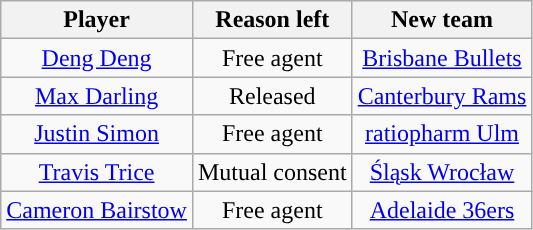<table class="wikitable sortable sortable" style="text-align: center">
<tr>
<th>Player</th>
<th>Reason left</th>
<th>New team</th>
</tr>
<tr>
<td><a href='#'>Deng Deng</a></td>
<td>Free agent</td>
<td><a href='#'>Brisbane Bullets</a></td>
</tr>
<tr>
<td><a href='#'>Max Darling</a></td>
<td>Released</td>
<td><a href='#'>Canterbury Rams</a></td>
</tr>
<tr>
<td><a href='#'>Justin Simon</a></td>
<td>Free agent</td>
<td><a href='#'>ratiopharm Ulm</a></td>
</tr>
<tr>
<td><a href='#'>Travis Trice</a></td>
<td>Mutual consent</td>
<td><a href='#'>Śląsk Wrocław</a></td>
</tr>
<tr>
<td><a href='#'>Cameron Bairstow</a></td>
<td>Free agent</td>
<td><a href='#'>Adelaide 36ers</a></td>
</tr>
</table>
